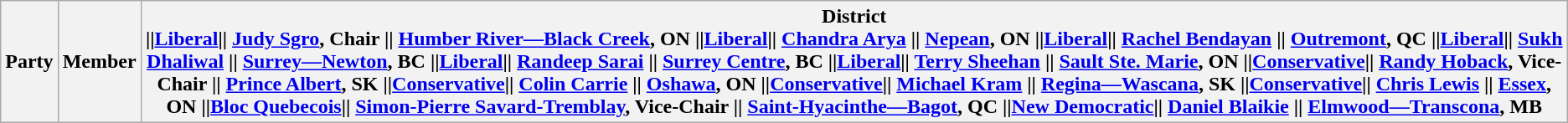<table class="wikitable">
<tr>
<th colspan="2">Party</th>
<th>Member</th>
<th>District<br>||<a href='#'>Liberal</a>|| <a href='#'>Judy Sgro</a>, Chair || <a href='#'>Humber River—Black Creek</a>, ON
||<a href='#'>Liberal</a>|| <a href='#'>Chandra Arya</a> || <a href='#'>Nepean</a>, ON
||<a href='#'>Liberal</a>|| <a href='#'>Rachel Bendayan</a> || <a href='#'>Outremont</a>, QC
||<a href='#'>Liberal</a>|| <a href='#'>Sukh Dhaliwal</a> || <a href='#'>Surrey—Newton</a>, BC
||<a href='#'>Liberal</a>|| <a href='#'>Randeep Sarai</a> || <a href='#'>Surrey Centre</a>, BC
||<a href='#'>Liberal</a>|| <a href='#'>Terry Sheehan</a> || <a href='#'>Sault Ste. Marie</a>, ON
||<a href='#'>Conservative</a>|| <a href='#'>Randy Hoback</a>, Vice-Chair || <a href='#'>Prince Albert</a>, SK
||<a href='#'>Conservative</a>|| <a href='#'>Colin Carrie</a> || <a href='#'>Oshawa</a>, ON
||<a href='#'>Conservative</a>|| <a href='#'>Michael Kram</a> || <a href='#'>Regina—Wascana</a>, SK
||<a href='#'>Conservative</a>|| <a href='#'>Chris Lewis</a> || <a href='#'>Essex</a>, ON
||<a href='#'>Bloc Quebecois</a>|| <a href='#'>Simon-Pierre Savard-Tremblay</a>, Vice-Chair || <a href='#'>Saint-Hyacinthe—Bagot</a>, QC
||<a href='#'>New Democratic</a>|| <a href='#'>Daniel Blaikie</a> || <a href='#'>Elmwood—Transcona</a>, MB</th>
</tr>
</table>
